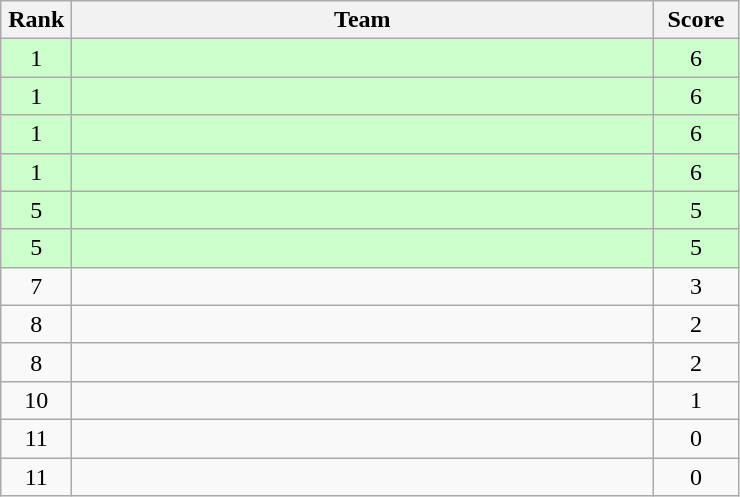<table class="wikitable" style="text-align:center">
<tr>
<th width=40>Rank</th>
<th width=380>Team</th>
<th width=50>Score</th>
</tr>
<tr bgcolor="ccffcc">
<td>1</td>
<td align=left></td>
<td>6</td>
</tr>
<tr bgcolor="ccffcc">
<td>1</td>
<td align=left></td>
<td>6</td>
</tr>
<tr bgcolor="ccffcc">
<td>1</td>
<td align=left></td>
<td>6</td>
</tr>
<tr bgcolor="ccffcc">
<td>1</td>
<td align=left></td>
<td>6</td>
</tr>
<tr bgcolor="ccffcc">
<td>5</td>
<td align=left></td>
<td>5</td>
</tr>
<tr bgcolor="ccffcc">
<td>5</td>
<td align=left></td>
<td>5</td>
</tr>
<tr>
<td>7</td>
<td align=left></td>
<td>3</td>
</tr>
<tr>
<td>8</td>
<td align=left></td>
<td>2</td>
</tr>
<tr>
<td>8</td>
<td align=left></td>
<td>2</td>
</tr>
<tr>
<td>10</td>
<td align=left></td>
<td>1</td>
</tr>
<tr>
<td>11</td>
<td align=left></td>
<td>0</td>
</tr>
<tr>
<td>11</td>
<td align=left></td>
<td>0</td>
</tr>
</table>
